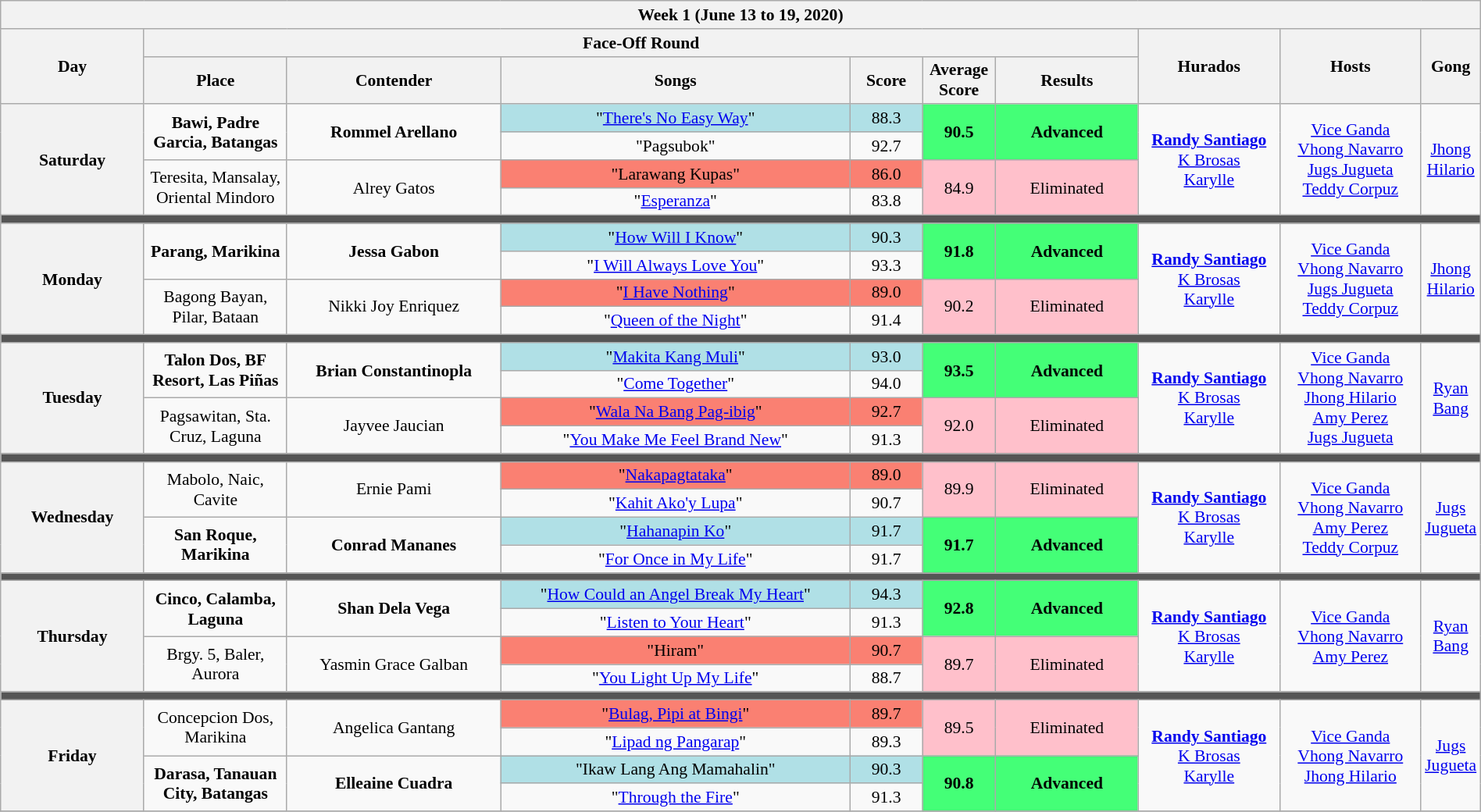<table class="wikitable mw-collapsible mw-collapsed" style="width:100%; text-align:center; font-size: 90%">
<tr>
<th colspan="10">Week 1 (June 13 to 19, 2020)</th>
</tr>
<tr>
<th rowspan="2" width="10%">Day</th>
<th colspan="6">Face-Off Round</th>
<th rowspan="2" width="10%">Hurados</th>
<th rowspan="2" width="10%">Hosts</th>
<th rowspan="2" width="05%">Gong</th>
</tr>
<tr>
<th width="10%">Place</th>
<th width="15%">Contender</th>
<th width="25%">Songs</th>
<th width="05%">Score</th>
<th width="05%">Average Score</th>
<th width="10%">Results</th>
</tr>
<tr>
<th rowspan="4">Saturday<br><small></small></th>
<td rowspan="2" style="background:__;"><strong>Bawi, Padre Garcia, Batangas</strong></td>
<td rowspan="2" style="background:__;"><strong>Rommel Arellano</strong></td>
<td style="background:#B0E0E6;">"<a href='#'>There's No Easy Way</a>"</td>
<td style="background:#B0E0E6;">88.3</td>
<td rowspan="2" style="background:#44ff77;"><strong>90.5</strong></td>
<td rowspan="2" style="background:#44ff77;"><strong>Advanced</strong></td>
<td rowspan="4"><strong><a href='#'>Randy Santiago</a></strong><br> <a href='#'>K Brosas</a> <br> <a href='#'>Karylle</a></td>
<td rowspan="4"><a href='#'>Vice Ganda</a> <br> <a href='#'>Vhong Navarro</a> <br>  <a href='#'>Jugs Jugueta</a> <br> <a href='#'>Teddy Corpuz</a></td>
<td rowspan="4"><a href='#'>Jhong Hilario</a></td>
</tr>
<tr>
<td style="background:;">"Pagsubok"</td>
<td style="background:;">92.7</td>
</tr>
<tr>
<td rowspan="2" style="background:#;">Teresita, Mansalay, Oriental Mindoro</td>
<td rowspan="2" style="background:#;">Alrey Gatos</td>
<td style="background:#FA8072;">"Larawang Kupas"</td>
<td style="background:#FA8072;">86.0</td>
<td rowspan="2" style="background:pink;">84.9</td>
<td rowspan="2" style="background:pink;">Eliminated</td>
</tr>
<tr>
<td>"<a href='#'>Esperanza</a>"</td>
<td>83.8</td>
</tr>
<tr>
<th colspan="10" style="background:#555;"></th>
</tr>
<tr>
<th rowspan="4">Monday<br><small></small></th>
<td rowspan="2" style="background:__;"><strong>Parang, Marikina</strong></td>
<td rowspan="2" style="background:__;"><strong>Jessa Gabon</strong></td>
<td style="background:#B0E0E6;">"<a href='#'>How Will I Know</a>"</td>
<td style="background:#B0E0E6;">90.3</td>
<td rowspan="2" style="background:#44ff77;"><strong>91.8</strong></td>
<td rowspan="2" style="background:#44ff77;"><strong>Advanced</strong></td>
<td rowspan="4"><strong><a href='#'>Randy Santiago</a></strong><br> <a href='#'>K Brosas</a> <br> <a href='#'>Karylle</a></td>
<td rowspan="4"><a href='#'>Vice Ganda</a> <br> <a href='#'>Vhong Navarro</a> <br>  <a href='#'>Jugs Jugueta</a> <br> <a href='#'>Teddy Corpuz</a></td>
<td rowspan="4"><a href='#'>Jhong Hilario</a></td>
</tr>
<tr>
<td style="background:;">"<a href='#'>I Will Always Love You</a>"</td>
<td style="background:;">93.3</td>
</tr>
<tr>
<td rowspan="2" style="background:#;">Bagong Bayan, Pilar, Bataan</td>
<td rowspan="2" style="background:#;">Nikki Joy Enriquez</td>
<td style="background:#FA8072;">"<a href='#'>I Have Nothing</a>"</td>
<td style="background:#FA8072;">89.0</td>
<td rowspan="2" style="background:pink;">90.2</td>
<td rowspan="2" style="background:pink;">Eliminated</td>
</tr>
<tr>
<td>"<a href='#'>Queen of the Night</a>"</td>
<td>91.4</td>
</tr>
<tr>
<th colspan="10" style="background:#555;"></th>
</tr>
<tr>
<th rowspan="4">Tuesday<br><small></small></th>
<td rowspan="2" style="background:__;"><strong>Talon Dos, BF Resort, Las Piñas</strong></td>
<td rowspan="2" style="background:__;"><strong>Brian Constantinopla</strong></td>
<td style="background:#B0E0E6;">"<a href='#'>Makita Kang Muli</a>"</td>
<td style="background:#B0E0E6;">93.0</td>
<td rowspan="2" style="background:#44ff77;"><strong>93.5</strong></td>
<td rowspan="2" style="background:#44ff77;"><strong>Advanced</strong></td>
<td rowspan="4"><strong><a href='#'>Randy Santiago</a></strong><br> <a href='#'>K Brosas</a> <br> <a href='#'>Karylle</a></td>
<td rowspan="4"><a href='#'>Vice Ganda</a><br> <a href='#'>Vhong Navarro</a> <br> <a href='#'>Jhong Hilario</a> <br> <a href='#'>Amy Perez</a> <br> <a href='#'>Jugs Jugueta</a></td>
<td rowspan="4"><a href='#'>Ryan Bang</a></td>
</tr>
<tr>
<td style="background:;">"<a href='#'>Come Together</a>"</td>
<td style="background:;">94.0</td>
</tr>
<tr>
<td rowspan="2" style="background:#;">Pagsawitan, Sta. Cruz, Laguna</td>
<td rowspan="2" style="background:#;">Jayvee Jaucian</td>
<td style="background:#FA8072;">"<a href='#'>Wala Na Bang Pag-ibig</a>"</td>
<td style="background:#FA8072;">92.7</td>
<td rowspan="2" style="background:pink;">92.0</td>
<td rowspan="2" style="background:pink;">Eliminated</td>
</tr>
<tr>
<td>"<a href='#'>You Make Me Feel Brand New</a>"</td>
<td>91.3</td>
</tr>
<tr>
<th colspan="10" style="background:#555;"></th>
</tr>
<tr>
<th rowspan="4">Wednesday<br><small></small></th>
<td rowspan="2" style="background:__;">Mabolo, Naic, Cavite</td>
<td rowspan="2" style="background:__;">Ernie Pami</td>
<td style="background:#FA8072;">"<a href='#'>Nakapagtataka</a>"</td>
<td style="background:#FA8072;">89.0</td>
<td rowspan="2" style="background:pink;">89.9</td>
<td rowspan="2" style="background:pink;">Eliminated</td>
<td rowspan="4"><strong><a href='#'>Randy Santiago</a></strong><br> <a href='#'>K Brosas</a> <br> <a href='#'>Karylle</a></td>
<td rowspan="4"><a href='#'>Vice Ganda</a><br> <a href='#'>Vhong Navarro</a> <br> <a href='#'>Amy Perez</a> <br> <a href='#'>Teddy Corpuz</a></td>
<td rowspan="4"><a href='#'>Jugs Jugueta</a></td>
</tr>
<tr>
<td>"<a href='#'>Kahit Ako'y Lupa</a>"</td>
<td>90.7</td>
</tr>
<tr>
<td rowspan="2" style="background:#;"><strong>San Roque, Marikina</strong></td>
<td rowspan="2" style="background:#;"><strong>Conrad Mananes</strong></td>
<td style="background:#B0E0E6;">"<a href='#'>Hahanapin Ko</a>"</td>
<td style="background:#B0E0E6;">91.7</td>
<td rowspan="2" style="background:#44ff77;"><strong>91.7</strong></td>
<td rowspan="2" style="background:#44ff77;"><strong>Advanced</strong></td>
</tr>
<tr>
<td>"<a href='#'>For Once in My Life</a>"</td>
<td>91.7</td>
</tr>
<tr>
<th colspan="10" style="background:#555;"></th>
</tr>
<tr>
<th rowspan="4">Thursday<br><small></small></th>
<td rowspan="2" style="background:#;"><strong>Cinco, Calamba, Laguna</strong></td>
<td rowspan="2" style="background:#;"><strong>Shan Dela Vega</strong></td>
<td style="background:#B0E0E6;">"<a href='#'>How Could an Angel Break My Heart</a>"</td>
<td style="background:#B0E0E6;">94.3</td>
<td rowspan="2" style="background:#44ff77;"><strong>92.8</strong></td>
<td rowspan="2" style="background:#44ff77;"><strong>Advanced</strong></td>
<td rowspan="4"><strong><a href='#'>Randy Santiago</a></strong><br> <a href='#'>K Brosas</a> <br> <a href='#'>Karylle</a></td>
<td rowspan="4"><a href='#'>Vice Ganda</a><br> <a href='#'>Vhong Navarro</a> <br> <a href='#'>Amy Perez</a></td>
<td rowspan="4"><a href='#'>Ryan Bang</a></td>
</tr>
<tr>
<td>"<a href='#'>Listen to Your Heart</a>"</td>
<td>91.3</td>
</tr>
<tr>
<td rowspan="2" style="background:#;">Brgy. 5, Baler, Aurora</td>
<td rowspan="2" style="background:#;">Yasmin Grace Galban</td>
<td style="background:#FA8072;">"Hiram"</td>
<td style="background:#FA8072;">90.7</td>
<td rowspan="2" style="background:pink;">89.7</td>
<td rowspan="2" style="background:pink;">Eliminated</td>
</tr>
<tr>
<td>"<a href='#'>You Light Up My Life</a>"</td>
<td>88.7</td>
</tr>
<tr>
<th colspan="10" style="background:#555;"></th>
</tr>
<tr>
<th rowspan="4">Friday<br><small></small></th>
<td rowspan="2" style="background:#;">Concepcion Dos, Marikina</td>
<td rowspan="2" style="background:#;">Angelica Gantang</td>
<td style="background:#FA8072;">"<a href='#'>Bulag, Pipi at Bingi</a>"</td>
<td style="background:#FA8072;">89.7</td>
<td rowspan="2" style="background:pink;">89.5</td>
<td rowspan="2" style="background:pink;">Eliminated</td>
<td rowspan="4"><strong><a href='#'>Randy Santiago</a></strong><br> <a href='#'>K Brosas</a> <br> <a href='#'>Karylle</a></td>
<td rowspan="4"><a href='#'>Vice Ganda</a><br> <a href='#'>Vhong Navarro</a> <br> <a href='#'>Jhong Hilario</a></td>
<td rowspan="4"><a href='#'>Jugs Jugueta</a></td>
</tr>
<tr>
<td>"<a href='#'>Lipad ng Pangarap</a>"</td>
<td>89.3</td>
</tr>
<tr>
<td rowspan="2" style="background:#;"><strong>Darasa, Tanauan City, Batangas</strong></td>
<td rowspan="2" style="background:#;"><strong>Elleaine Cuadra</strong></td>
<td style="background:#B0E0E6;">"Ikaw Lang Ang Mamahalin"</td>
<td style="background:#B0E0E6;">90.3</td>
<td rowspan="2" style="background:#44ff77;"><strong>90.8</strong></td>
<td rowspan="2" style="background:#44ff77;"><strong>Advanced</strong></td>
</tr>
<tr>
<td>"<a href='#'>Through the Fire</a>"</td>
<td>91.3</td>
</tr>
<tr>
</tr>
</table>
